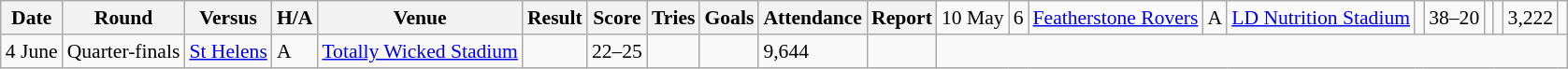<table class="wikitable defaultleft col2center col4center col7center col10right" style="font-size:90%;">
<tr>
<th>Date</th>
<th>Round</th>
<th>Versus</th>
<th>H/A</th>
<th>Venue</th>
<th>Result</th>
<th>Score</th>
<th>Tries</th>
<th>Goals</th>
<th>Attendance</th>
<th>Report</th>
<td>10 May</td>
<td>6</td>
<td> <a href='#'>Featherstone Rovers</a></td>
<td>A</td>
<td><a href='#'>LD Nutrition Stadium</a></td>
<td></td>
<td>38–20</td>
<td></td>
<td></td>
<td>3,222</td>
<td></td>
</tr>
<tr>
<td>4 June</td>
<td>Quarter-finals</td>
<td> <a href='#'>St Helens</a></td>
<td>A</td>
<td><a href='#'>Totally Wicked Stadium</a></td>
<td></td>
<td>22–25</td>
<td></td>
<td></td>
<td>9,644</td>
<td></td>
</tr>
</table>
